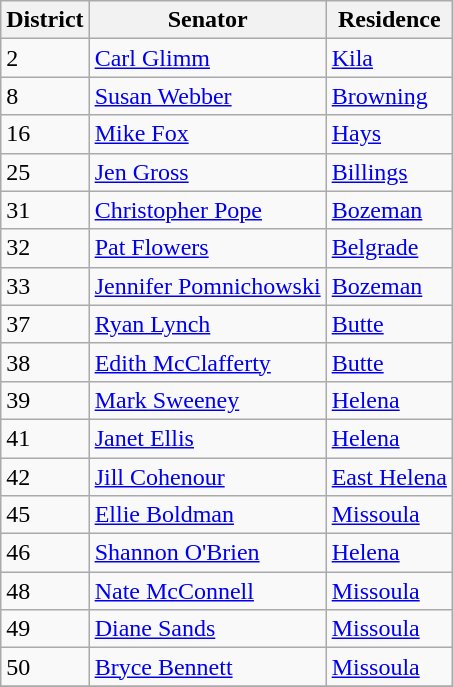<table class=wikitable>
<tr>
<th>District</th>
<th>Senator</th>
<th>Residence</th>
</tr>
<tr>
<td>2</td>
<td><a href='#'>Carl Glimm</a></td>
<td><a href='#'>Kila</a></td>
</tr>
<tr>
<td>8</td>
<td><a href='#'>Susan Webber</a></td>
<td><a href='#'>Browning</a></td>
</tr>
<tr>
<td>16</td>
<td><a href='#'>Mike Fox</a></td>
<td><a href='#'>Hays</a></td>
</tr>
<tr>
<td>25</td>
<td><a href='#'>Jen Gross</a></td>
<td><a href='#'>Billings</a></td>
</tr>
<tr>
<td>31</td>
<td><a href='#'>Christopher Pope</a></td>
<td><a href='#'>Bozeman</a></td>
</tr>
<tr>
<td>32</td>
<td><a href='#'>Pat Flowers</a></td>
<td><a href='#'>Belgrade</a></td>
</tr>
<tr>
<td>33</td>
<td><a href='#'>Jennifer Pomnichowski</a></td>
<td><a href='#'>Bozeman</a></td>
</tr>
<tr>
<td>37</td>
<td><a href='#'>Ryan Lynch</a></td>
<td><a href='#'>Butte</a></td>
</tr>
<tr>
<td>38</td>
<td><a href='#'>Edith McClafferty</a></td>
<td><a href='#'>Butte</a></td>
</tr>
<tr>
<td>39</td>
<td><a href='#'>Mark Sweeney</a></td>
<td><a href='#'>Helena</a></td>
</tr>
<tr>
<td>41</td>
<td><a href='#'>Janet Ellis</a></td>
<td><a href='#'>Helena</a></td>
</tr>
<tr>
<td>42</td>
<td><a href='#'>Jill Cohenour</a></td>
<td><a href='#'>East Helena</a></td>
</tr>
<tr>
<td>45</td>
<td><a href='#'>Ellie Boldman</a></td>
<td><a href='#'>Missoula</a></td>
</tr>
<tr>
<td>46</td>
<td><a href='#'>Shannon O'Brien</a></td>
<td><a href='#'>Helena</a></td>
</tr>
<tr>
<td>48</td>
<td><a href='#'>Nate McConnell</a></td>
<td><a href='#'>Missoula</a></td>
</tr>
<tr>
<td>49</td>
<td><a href='#'>Diane Sands</a></td>
<td><a href='#'>Missoula</a></td>
</tr>
<tr>
<td>50</td>
<td><a href='#'>Bryce Bennett</a></td>
<td><a href='#'>Missoula</a></td>
</tr>
<tr>
</tr>
</table>
